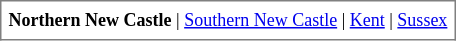<table border="1" cellspacing="0" cellpadding="5" rules="all" style="margin:1em auto; border-collapse:collapse; font-size:75%">
<tr>
<td><strong>Northern New Castle</strong>  | <a href='#'>Southern New Castle</a> | <a href='#'>Kent</a> | <a href='#'>Sussex</a></td>
</tr>
</table>
